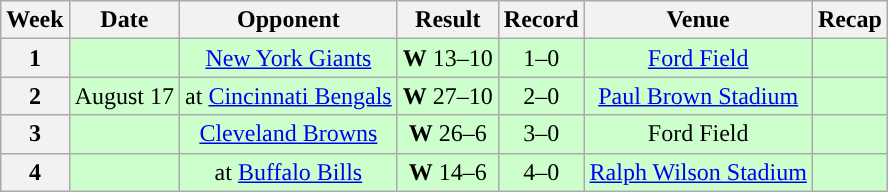<table class="wikitable" style="text-align:center">
<tr>
<th>Week</th>
<th>Date</th>
<th>Opponent</th>
<th>Result</th>
<th>Record</th>
<th>Venue</th>
<th>Recap</th>
</tr>
<tr style="background:#cfc">
<th>1</th>
<td></td>
<td><a href='#'>New York Giants</a></td>
<td><strong>W</strong> 13–10</td>
<td>1–0</td>
<td><a href='#'>Ford Field</a></td>
<td></td>
</tr>
<tr style="background:#cfc">
<th>2</th>
<td>August 17</td>
<td>at <a href='#'>Cincinnati Bengals</a></td>
<td><strong>W</strong> 27–10</td>
<td>2–0</td>
<td><a href='#'>Paul Brown Stadium</a></td>
<td></td>
</tr>
<tr style="background:#cfc">
<th>3</th>
<td></td>
<td><a href='#'>Cleveland Browns</a></td>
<td><strong>W</strong> 26–6</td>
<td>3–0</td>
<td>Ford Field</td>
<td></td>
</tr>
<tr style="background:#cfc">
<th>4</th>
<td></td>
<td>at <a href='#'>Buffalo Bills</a></td>
<td><strong>W</strong> 14–6</td>
<td>4–0</td>
<td><a href='#'>Ralph Wilson Stadium</a></td>
<td></td>
</tr>
</table>
